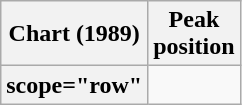<table class="wikitable sortable plainrowheaders" style="text-align:center">
<tr>
<th scope="col">Chart (1989)</th>
<th scope="col">Peak <br>position</th>
</tr>
<tr>
<th>scope="row" </th>
</tr>
</table>
